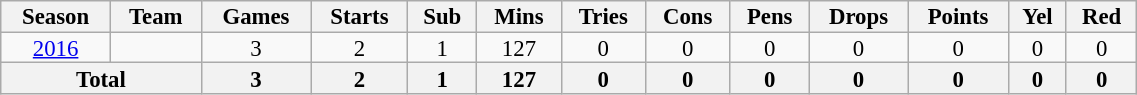<table class="wikitable" style="text-align:center; line-height:90%; font-size:95%; width:60%;">
<tr>
<th>Season</th>
<th>Team</th>
<th>Games</th>
<th>Starts</th>
<th>Sub</th>
<th>Mins</th>
<th>Tries</th>
<th>Cons</th>
<th>Pens</th>
<th>Drops</th>
<th>Points</th>
<th>Yel</th>
<th>Red</th>
</tr>
<tr>
<td><a href='#'>2016</a></td>
<td></td>
<td>3</td>
<td>2</td>
<td>1</td>
<td>127</td>
<td>0</td>
<td>0</td>
<td>0</td>
<td>0</td>
<td>0</td>
<td>0</td>
<td>0</td>
</tr>
<tr>
<th colspan="2">Total</th>
<th>3</th>
<th>2</th>
<th>1</th>
<th>127</th>
<th>0</th>
<th>0</th>
<th>0</th>
<th>0</th>
<th>0</th>
<th>0</th>
<th>0</th>
</tr>
</table>
